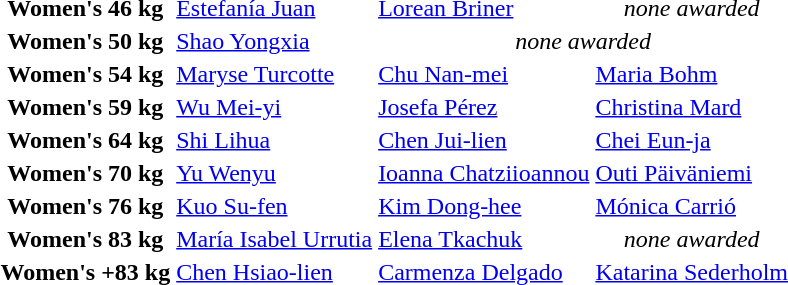<table>
<tr>
<th scope="row">Women's 46 kg</th>
<td> <a href='#'>Estefanía Juan</a></td>
<td> <a href='#'>Lorean Briner</a></td>
<td align=center><em>none awarded</em></td>
</tr>
<tr>
<th scope="row">Women's 50 kg</th>
<td> <a href='#'>Shao Yongxia</a></td>
<td align=center colspan=2><em>none awarded</em></td>
</tr>
<tr>
<th scope="row">Women's 54 kg</th>
<td> <a href='#'>Maryse Turcotte</a></td>
<td> <a href='#'>Chu Nan-mei</a></td>
<td> <a href='#'>Maria Bohm</a></td>
</tr>
<tr>
<th scope="row">Women's 59 kg</th>
<td> <a href='#'>Wu Mei-yi</a></td>
<td> <a href='#'>Josefa Pérez</a></td>
<td> <a href='#'>Christina Mard</a></td>
</tr>
<tr>
<th scope="row">Women's 64 kg</th>
<td> <a href='#'>Shi Lihua</a></td>
<td> <a href='#'>Chen Jui-lien</a></td>
<td> <a href='#'>Chei Eun-ja</a></td>
</tr>
<tr>
<th scope="row">Women's 70 kg</th>
<td> <a href='#'>Yu Wenyu</a></td>
<td> <a href='#'>Ioanna Chatziioannou</a></td>
<td> <a href='#'>Outi Päiväniemi</a></td>
</tr>
<tr>
<th scope="row">Women's 76 kg</th>
<td> <a href='#'>Kuo Su-fen</a></td>
<td> <a href='#'>Kim Dong-hee</a></td>
<td> <a href='#'>Mónica Carrió</a></td>
</tr>
<tr>
<th scope="row">Women's 83 kg</th>
<td> <a href='#'>María Isabel Urrutia</a></td>
<td> <a href='#'>Elena Tkachuk</a></td>
<td align=center><em>none awarded</em></td>
</tr>
<tr>
<th scope="row">Women's +83 kg</th>
<td> <a href='#'>Chen Hsiao-lien</a></td>
<td> <a href='#'>Carmenza Delgado</a></td>
<td> <a href='#'>Katarina Sederholm</a></td>
</tr>
</table>
